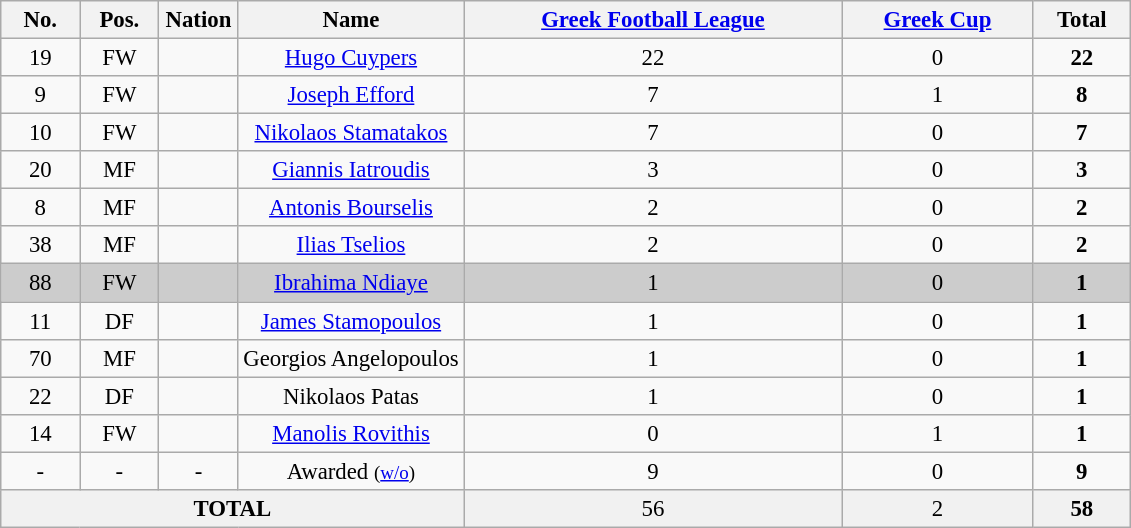<table class="wikitable sortable" style="font-size: 95%; text-align: center;">
<tr>
<th width="7%">No.</th>
<th width="7%">Pos.</th>
<th width="7%">Nation</th>
<th width="20%">Name</th>
<th><a href='#'>Greek Football League</a></th>
<th><a href='#'>Greek Cup</a></th>
<th>Total</th>
</tr>
<tr>
<td>19</td>
<td>FW</td>
<td></td>
<td><a href='#'>Hugo Cuypers</a></td>
<td>22 </td>
<td>0 </td>
<td><strong>22</strong> </td>
</tr>
<tr>
<td>9</td>
<td>FW</td>
<td></td>
<td><a href='#'>Joseph Efford</a></td>
<td>7 </td>
<td>1 </td>
<td><strong>8</strong> </td>
</tr>
<tr>
<td>10</td>
<td>FW</td>
<td></td>
<td><a href='#'>Nikolaos Stamatakos</a></td>
<td>7 </td>
<td>0 </td>
<td><strong>7</strong> </td>
</tr>
<tr>
<td>20</td>
<td>MF</td>
<td></td>
<td><a href='#'>Giannis Iatroudis</a></td>
<td>3 </td>
<td>0 </td>
<td><strong>3</strong> </td>
</tr>
<tr>
<td>8</td>
<td>MF</td>
<td></td>
<td><a href='#'>Antonis Bourselis</a></td>
<td>2 </td>
<td>0 </td>
<td><strong>2</strong> </td>
</tr>
<tr>
<td>38</td>
<td>MF</td>
<td></td>
<td><a href='#'>Ilias Tselios</a></td>
<td>2 </td>
<td>0 </td>
<td><strong>2</strong> </td>
</tr>
<tr>
<th style="background:#CCCCCC; font-weight: normal;">88</th>
<th style="background:#CCCCCC; font-weight: normal;">FW</th>
<th style="background:#CCCCCC; font-weight: normal;"></th>
<th style="background:#CCCCCC; font-weight: normal;"><a href='#'>Ibrahima Ndiaye</a></th>
<th style="background:#CCCCCC; font-weight: normal;">1 </th>
<th style="background:#CCCCCC; font-weight: normal;">0 </th>
<th style="background:#CCCCCC; font-weight: normal;"><strong>1</strong> </th>
</tr>
<tr>
<td>11</td>
<td>DF</td>
<td> </td>
<td><a href='#'>James Stamopoulos</a></td>
<td>1 </td>
<td>0 </td>
<td><strong>1</strong> </td>
</tr>
<tr>
<td>70</td>
<td>MF</td>
<td></td>
<td>Georgios Angelopoulos</td>
<td>1 </td>
<td>0 </td>
<td><strong>1</strong> </td>
</tr>
<tr>
<td>22</td>
<td>DF</td>
<td></td>
<td>Nikolaos Patas</td>
<td>1 </td>
<td>0 </td>
<td><strong>1</strong> </td>
</tr>
<tr>
<td>14</td>
<td>FW</td>
<td></td>
<td><a href='#'>Manolis Rovithis</a></td>
<td>0 </td>
<td>1 </td>
<td><strong>1</strong> </td>
</tr>
<tr>
<td><em>-</em></td>
<td><em>-</em></td>
<td><em>-</em></td>
<td>Awarded <small>(<a href='#'>w/o</a>)</small></td>
<td>9 </td>
<td>0 </td>
<td><strong>9</strong> </td>
</tr>
<tr bgcolor="F1F1F1" >
<td colspan=4><strong>TOTAL</strong></td>
<td>56 </td>
<td>2 </td>
<td><strong>58</strong> </td>
</tr>
</table>
